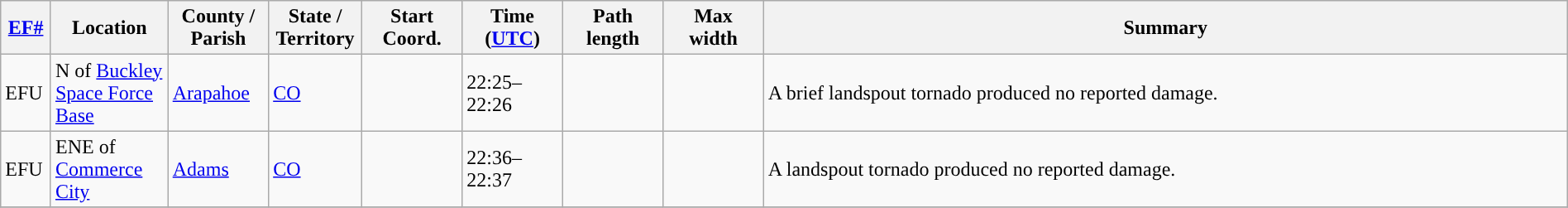<table class="wikitable sortable" style="width:100%;">
<tr>
<th scope="col"  style="width:3%; text-align:center;"><a href='#'>EF#</a></th>
<th scope="col"  style="width:7%; text-align:center;" class="unsortable">Location</th>
<th scope="col"  style="width:6%; text-align:center;" class="unsortable">County / Parish</th>
<th scope="col"  style="width:5%; text-align:center;">State / Territory</th>
<th scope="col"  style="width:6%; text-align:center;">Start Coord.</th>
<th scope="col"  style="width:6%; text-align:center;">Time (<a href='#'>UTC</a>)</th>
<th scope="col"  style="width:6%; text-align:center;">Path length</th>
<th scope="col"  style="width:6%; text-align:center;">Max width</th>
<th scope="col" class="unsortable" style="width:48%; text-align:center;">Summary</th>
</tr>
<tr>
<td>EFU</td>
<td>N of <a href='#'>Buckley Space Force Base</a></td>
<td><a href='#'>Arapahoe</a></td>
<td><a href='#'>CO</a></td>
<td></td>
<td>22:25–22:26</td>
<td></td>
<td></td>
<td>A brief landspout tornado produced no reported damage.</td>
</tr>
<tr>
<td>EFU</td>
<td>ENE of <a href='#'>Commerce City</a></td>
<td><a href='#'>Adams</a></td>
<td><a href='#'>CO</a></td>
<td></td>
<td>22:36–22:37</td>
<td></td>
<td></td>
<td>A landspout tornado produced no reported damage.</td>
</tr>
<tr>
</tr>
</table>
